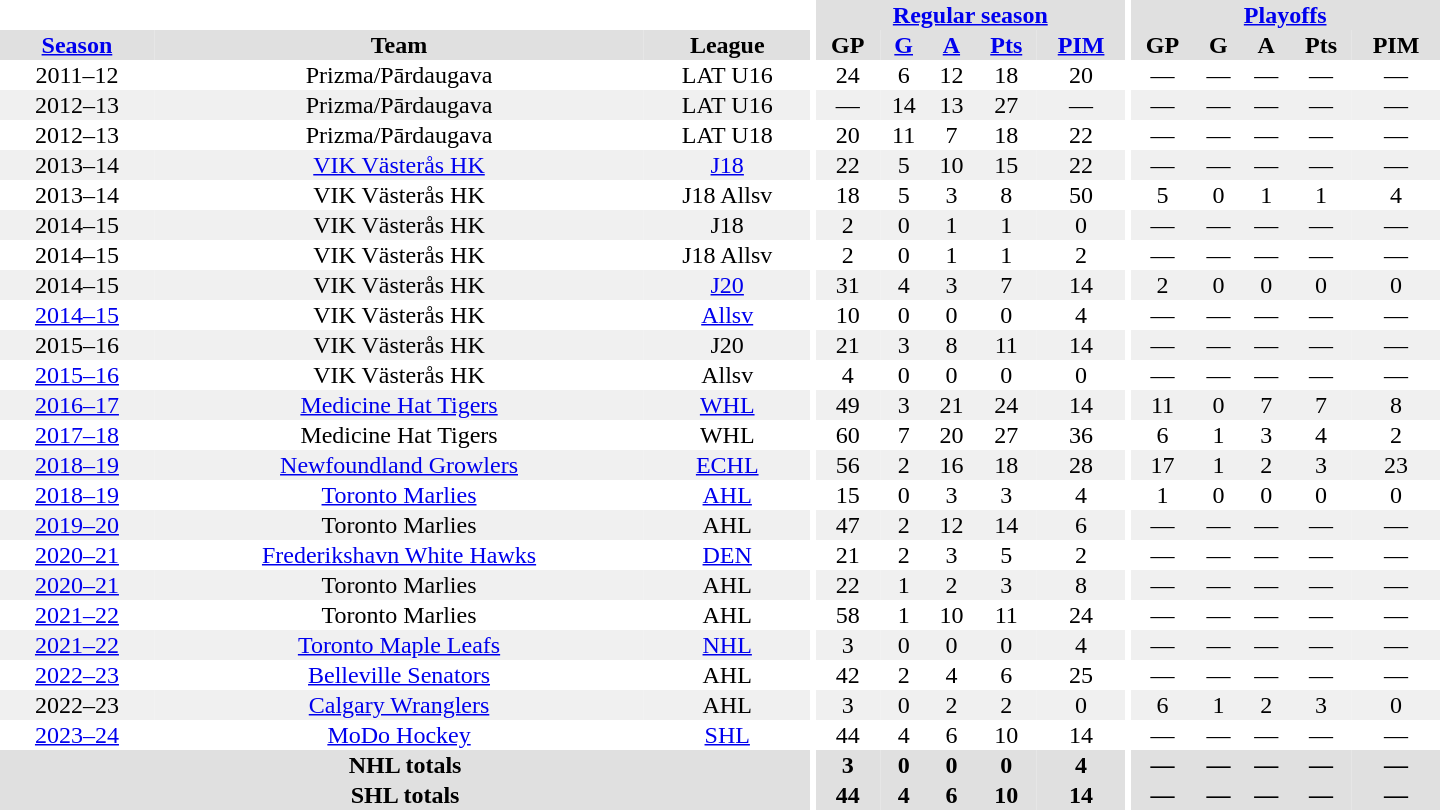<table border="0" cellpadding="1" cellspacing="0" style="text-align:center; width:60em">
<tr bgcolor="#e0e0e0">
<th colspan="3" bgcolor="#ffffff"></th>
<th rowspan="99" bgcolor="#ffffff"></th>
<th colspan="5"><a href='#'>Regular season</a></th>
<th rowspan="99" bgcolor="#ffffff"></th>
<th colspan="5"><a href='#'>Playoffs</a></th>
</tr>
<tr bgcolor="#e0e0e0">
<th><a href='#'>Season</a></th>
<th>Team</th>
<th>League</th>
<th>GP</th>
<th><a href='#'>G</a></th>
<th><a href='#'>A</a></th>
<th><a href='#'>Pts</a></th>
<th><a href='#'>PIM</a></th>
<th>GP</th>
<th>G</th>
<th>A</th>
<th>Pts</th>
<th>PIM</th>
</tr>
<tr>
<td>2011–12</td>
<td>Prizma/Pārdaugava</td>
<td>LAT U16</td>
<td>24</td>
<td>6</td>
<td>12</td>
<td>18</td>
<td>20</td>
<td>—</td>
<td>—</td>
<td>—</td>
<td>—</td>
<td>—</td>
</tr>
<tr bgcolor="#f0f0f0">
<td>2012–13</td>
<td>Prizma/Pārdaugava</td>
<td>LAT U16</td>
<td>—</td>
<td>14</td>
<td>13</td>
<td>27</td>
<td>—</td>
<td>—</td>
<td>—</td>
<td>—</td>
<td>—</td>
<td>—</td>
</tr>
<tr>
<td>2012–13</td>
<td>Prizma/Pārdaugava</td>
<td>LAT U18</td>
<td>20</td>
<td>11</td>
<td>7</td>
<td>18</td>
<td>22</td>
<td>—</td>
<td>—</td>
<td>—</td>
<td>—</td>
<td>—</td>
</tr>
<tr bgcolor="#f0f0f0">
<td>2013–14</td>
<td><a href='#'>VIK Västerås HK</a></td>
<td><a href='#'>J18</a></td>
<td>22</td>
<td>5</td>
<td>10</td>
<td>15</td>
<td>22</td>
<td>—</td>
<td>—</td>
<td>—</td>
<td>—</td>
<td>—</td>
</tr>
<tr>
<td>2013–14</td>
<td>VIK Västerås HK</td>
<td>J18 Allsv</td>
<td>18</td>
<td>5</td>
<td>3</td>
<td>8</td>
<td>50</td>
<td>5</td>
<td>0</td>
<td>1</td>
<td>1</td>
<td>4</td>
</tr>
<tr bgcolor="#f0f0f0">
<td>2014–15</td>
<td>VIK Västerås HK</td>
<td>J18</td>
<td>2</td>
<td>0</td>
<td>1</td>
<td>1</td>
<td>0</td>
<td>—</td>
<td>—</td>
<td>—</td>
<td>—</td>
<td>—</td>
</tr>
<tr>
<td>2014–15</td>
<td>VIK Västerås HK</td>
<td>J18 Allsv</td>
<td>2</td>
<td>0</td>
<td>1</td>
<td>1</td>
<td>2</td>
<td>—</td>
<td>—</td>
<td>—</td>
<td>—</td>
<td>—</td>
</tr>
<tr bgcolor="#f0f0f0">
<td>2014–15</td>
<td>VIK Västerås HK</td>
<td><a href='#'>J20</a></td>
<td>31</td>
<td>4</td>
<td>3</td>
<td>7</td>
<td>14</td>
<td>2</td>
<td>0</td>
<td>0</td>
<td>0</td>
<td>0</td>
</tr>
<tr>
<td><a href='#'>2014–15</a></td>
<td>VIK Västerås HK</td>
<td><a href='#'>Allsv</a></td>
<td>10</td>
<td>0</td>
<td>0</td>
<td>0</td>
<td>4</td>
<td>—</td>
<td>—</td>
<td>—</td>
<td>—</td>
<td>—</td>
</tr>
<tr bgcolor="#f0f0f0">
<td>2015–16</td>
<td>VIK Västerås HK</td>
<td>J20</td>
<td>21</td>
<td>3</td>
<td>8</td>
<td>11</td>
<td>14</td>
<td>—</td>
<td>—</td>
<td>—</td>
<td>—</td>
<td>—</td>
</tr>
<tr>
<td><a href='#'>2015–16</a></td>
<td>VIK Västerås HK</td>
<td>Allsv</td>
<td>4</td>
<td>0</td>
<td>0</td>
<td>0</td>
<td>0</td>
<td>—</td>
<td>—</td>
<td>—</td>
<td>—</td>
<td>—</td>
</tr>
<tr bgcolor="#f0f0f0">
<td><a href='#'>2016–17</a></td>
<td><a href='#'>Medicine Hat Tigers</a></td>
<td><a href='#'>WHL</a></td>
<td>49</td>
<td>3</td>
<td>21</td>
<td>24</td>
<td>14</td>
<td>11</td>
<td>0</td>
<td>7</td>
<td>7</td>
<td>8</td>
</tr>
<tr>
<td><a href='#'>2017–18</a></td>
<td>Medicine Hat Tigers</td>
<td>WHL</td>
<td>60</td>
<td>7</td>
<td>20</td>
<td>27</td>
<td>36</td>
<td>6</td>
<td>1</td>
<td>3</td>
<td>4</td>
<td>2</td>
</tr>
<tr bgcolor="#f0f0f0">
<td><a href='#'>2018–19</a></td>
<td><a href='#'>Newfoundland Growlers</a></td>
<td><a href='#'>ECHL</a></td>
<td>56</td>
<td>2</td>
<td>16</td>
<td>18</td>
<td>28</td>
<td>17</td>
<td>1</td>
<td>2</td>
<td>3</td>
<td>23</td>
</tr>
<tr>
<td><a href='#'>2018–19</a></td>
<td><a href='#'>Toronto Marlies</a></td>
<td><a href='#'>AHL</a></td>
<td>15</td>
<td>0</td>
<td>3</td>
<td>3</td>
<td>4</td>
<td>1</td>
<td>0</td>
<td>0</td>
<td>0</td>
<td>0</td>
</tr>
<tr bgcolor="#f0f0f0">
<td><a href='#'>2019–20</a></td>
<td>Toronto Marlies</td>
<td>AHL</td>
<td>47</td>
<td>2</td>
<td>12</td>
<td>14</td>
<td>6</td>
<td>—</td>
<td>—</td>
<td>—</td>
<td>—</td>
<td>—</td>
</tr>
<tr>
<td><a href='#'>2020–21</a></td>
<td><a href='#'>Frederikshavn White Hawks</a></td>
<td><a href='#'>DEN</a></td>
<td>21</td>
<td>2</td>
<td>3</td>
<td>5</td>
<td>2</td>
<td>—</td>
<td>—</td>
<td>—</td>
<td>—</td>
<td>—</td>
</tr>
<tr bgcolor="#f0f0f0">
<td><a href='#'>2020–21</a></td>
<td>Toronto Marlies</td>
<td>AHL</td>
<td>22</td>
<td>1</td>
<td>2</td>
<td>3</td>
<td>8</td>
<td>—</td>
<td>—</td>
<td>—</td>
<td>—</td>
<td>—</td>
</tr>
<tr>
<td><a href='#'>2021–22</a></td>
<td>Toronto Marlies</td>
<td>AHL</td>
<td>58</td>
<td>1</td>
<td>10</td>
<td>11</td>
<td>24</td>
<td>—</td>
<td>—</td>
<td>—</td>
<td>—</td>
<td>—</td>
</tr>
<tr bgcolor="#f0f0f0">
<td><a href='#'>2021–22</a></td>
<td><a href='#'>Toronto Maple Leafs</a></td>
<td><a href='#'>NHL</a></td>
<td>3</td>
<td>0</td>
<td>0</td>
<td>0</td>
<td>4</td>
<td>—</td>
<td>—</td>
<td>—</td>
<td>—</td>
<td>—</td>
</tr>
<tr>
<td><a href='#'>2022–23</a></td>
<td><a href='#'>Belleville Senators</a></td>
<td>AHL</td>
<td>42</td>
<td>2</td>
<td>4</td>
<td>6</td>
<td>25</td>
<td>—</td>
<td>—</td>
<td>—</td>
<td>—</td>
<td>—</td>
</tr>
<tr bgcolor="#f0f0f0">
<td>2022–23</td>
<td><a href='#'>Calgary Wranglers</a></td>
<td>AHL</td>
<td>3</td>
<td>0</td>
<td>2</td>
<td>2</td>
<td>0</td>
<td>6</td>
<td>1</td>
<td>2</td>
<td>3</td>
<td>0</td>
</tr>
<tr>
<td><a href='#'>2023–24</a></td>
<td><a href='#'>MoDo Hockey</a></td>
<td><a href='#'>SHL</a></td>
<td>44</td>
<td>4</td>
<td>6</td>
<td>10</td>
<td>14</td>
<td>—</td>
<td>—</td>
<td>—</td>
<td>—</td>
<td>—</td>
</tr>
<tr bgcolor="#e0e0e0">
<th colspan="3">NHL totals</th>
<th>3</th>
<th>0</th>
<th>0</th>
<th>0</th>
<th>4</th>
<th>—</th>
<th>—</th>
<th>—</th>
<th>—</th>
<th>—</th>
</tr>
<tr bgcolor="#e0e0e0">
<th colspan="3">SHL totals</th>
<th>44</th>
<th>4</th>
<th>6</th>
<th>10</th>
<th>14</th>
<th>—</th>
<th>—</th>
<th>—</th>
<th>—</th>
<th>—</th>
</tr>
</table>
